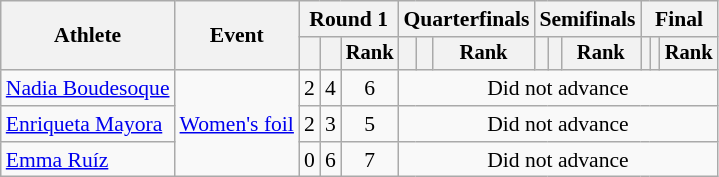<table class="wikitable" style="font-size:90%">
<tr>
<th rowspan=2>Athlete</th>
<th rowspan=2>Event</th>
<th colspan=3>Round 1</th>
<th colspan=3>Quarterfinals</th>
<th colspan=3>Semifinals</th>
<th colspan=3>Final</th>
</tr>
<tr style="font-size:95%">
<th></th>
<th></th>
<th>Rank</th>
<th></th>
<th></th>
<th>Rank</th>
<th></th>
<th></th>
<th>Rank</th>
<th></th>
<th></th>
<th>Rank</th>
</tr>
<tr align=center>
<td align=left><a href='#'>Nadia Boudesoque</a></td>
<td align=left rowspan=3><a href='#'>Women's foil</a></td>
<td>2</td>
<td>4</td>
<td>6</td>
<td colspan=9>Did not advance</td>
</tr>
<tr align=center>
<td align=left><a href='#'>Enriqueta Mayora</a></td>
<td>2</td>
<td>3</td>
<td>5</td>
<td colspan=9>Did not advance</td>
</tr>
<tr align=center>
<td align=left><a href='#'>Emma Ruíz</a></td>
<td>0</td>
<td>6</td>
<td>7</td>
<td colspan=9>Did not advance</td>
</tr>
</table>
